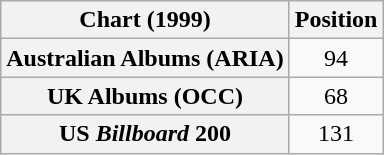<table class="wikitable sortable plainrowheaders" style="text-align:center">
<tr>
<th scope="col">Chart (1999)</th>
<th scope="col">Position</th>
</tr>
<tr>
<th scope="row">Australian Albums (ARIA)</th>
<td>94</td>
</tr>
<tr>
<th scope="row">UK Albums (OCC)</th>
<td>68</td>
</tr>
<tr>
<th scope="row">US <em>Billboard</em> 200</th>
<td>131</td>
</tr>
</table>
